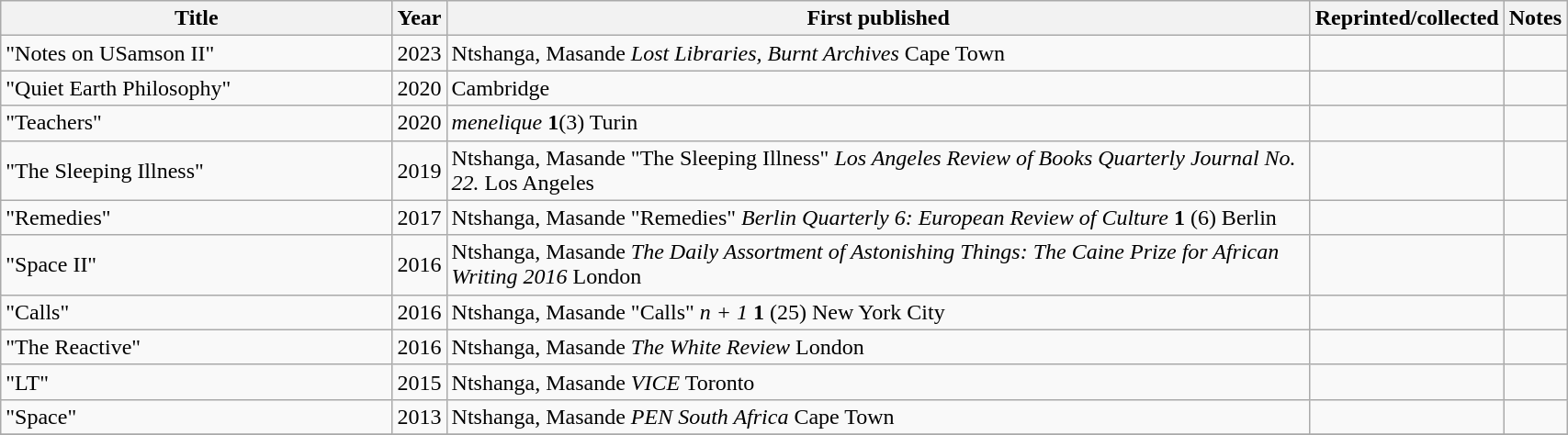<table class='wikitable sortable' width='90%'>
<tr>
<th width=25%>Title</th>
<th>Year</th>
<th>First published</th>
<th>Reprinted/collected</th>
<th>Notes</th>
</tr>
<tr>
<td>"Notes on USamson II"</td>
<td>2023</td>
<td>Ntshanga, Masande  <em>Lost Libraries, Burnt Archives</em> Cape Town</td>
<td></td>
<td></td>
</tr>
<tr>
<td>"Quiet Earth Philosophy"</td>
<td>2020</td>
<td> Cambridge</td>
<td></td>
<td></td>
</tr>
<tr>
<td>"Teachers"</td>
<td>2020</td>
<td>  <em>menelique</em> <strong>1</strong>(3) Turin</td>
<td></td>
<td></td>
</tr>
<tr>
<td>"The Sleeping Illness"</td>
<td>2019</td>
<td>Ntshanga, Masande "The Sleeping Illness"  <em>Los Angeles Review of Books Quarterly Journal No. 22.</em> Los Angeles</td>
<td></td>
<td></td>
</tr>
<tr>
<td>"Remedies"</td>
<td>2017</td>
<td>Ntshanga, Masande "Remedies"  <em>Berlin Quarterly 6: European Review of Culture</em> <strong>1</strong> (6) Berlin</td>
<td></td>
<td></td>
</tr>
<tr>
<td>"Space II"</td>
<td>2016</td>
<td>Ntshanga, Masande  <em>The Daily Assortment of Astonishing Things: The Caine Prize for African Writing 2016</em>  London</td>
<td></td>
<td></td>
</tr>
<tr>
<td>"Calls"</td>
<td>2016</td>
<td>Ntshanga, Masande "Calls"  <em>n + 1</em>  <strong>1</strong> (25) New York City</td>
<td></td>
<td></td>
</tr>
<tr>
<td>"The Reactive"</td>
<td>2016</td>
<td>Ntshanga, Masande  <em>The White Review</em> London</td>
<td></td>
<td></td>
</tr>
<tr>
<td>"LT"</td>
<td>2015</td>
<td>Ntshanga, Masande  <em>VICE</em> Toronto</td>
<td></td>
<td></td>
</tr>
<tr>
<td>"Space"</td>
<td>2013</td>
<td>Ntshanga, Masande  <em>PEN South Africa</em> Cape Town</td>
<td></td>
<td></td>
</tr>
<tr>
</tr>
</table>
